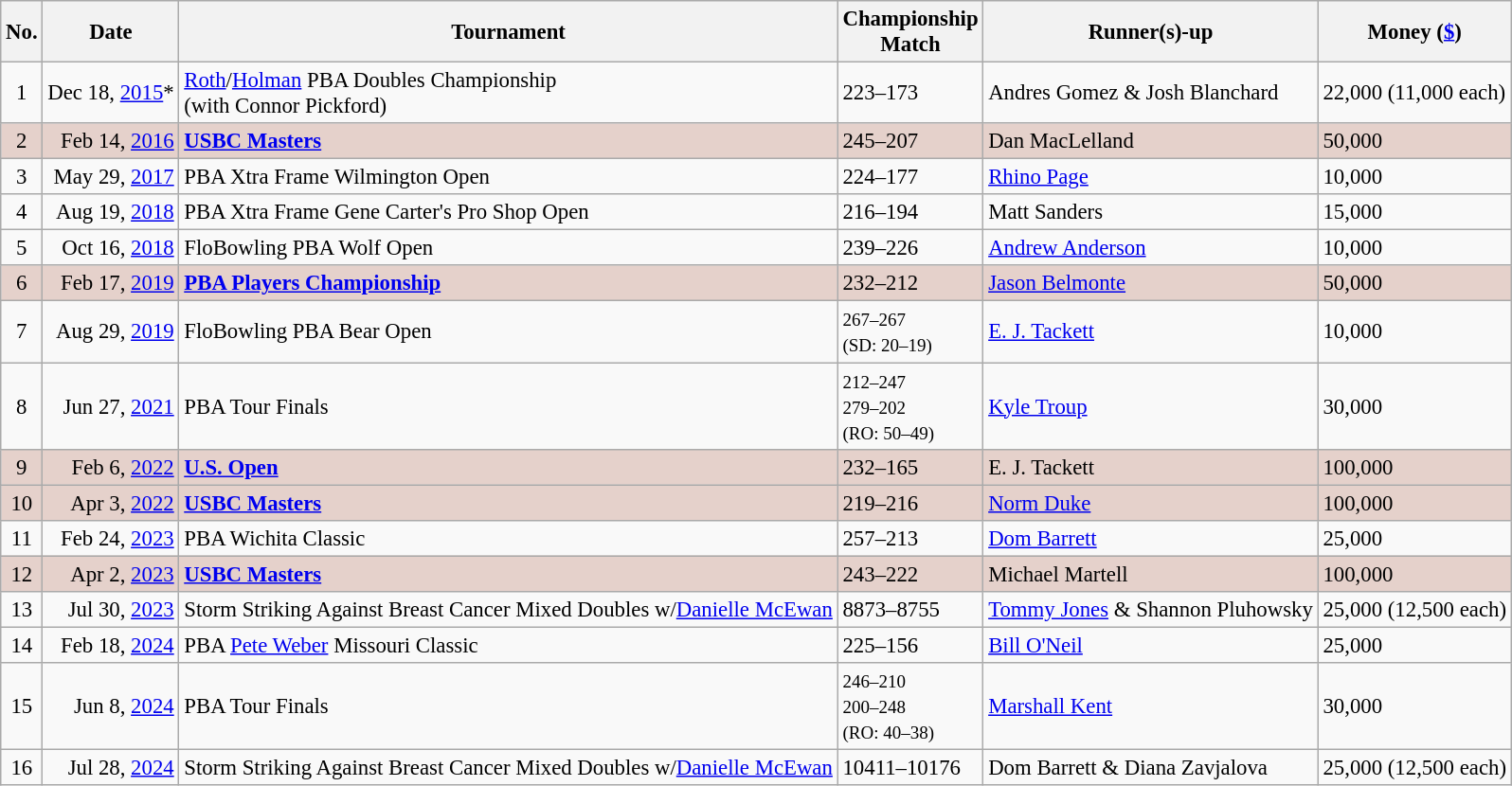<table class="wikitable" style="font-size:95%;">
<tr>
<th>No.</th>
<th>Date</th>
<th>Tournament</th>
<th>Championship<br>Match</th>
<th>Runner(s)-up</th>
<th>Money (<a href='#'>$</a>)</th>
</tr>
<tr>
<td align=center>1</td>
<td align=right>Dec 18, <a href='#'>2015</a>*</td>
<td><a href='#'>Roth</a>/<a href='#'>Holman</a> PBA Doubles Championship<br>(with Connor Pickford)</td>
<td>223–173</td>
<td> Andres Gomez &  Josh Blanchard</td>
<td>22,000 (11,000 each)</td>
</tr>
<tr style="background:#e5d1cb;">
<td align=center>2</td>
<td align=right>Feb 14, <a href='#'>2016</a></td>
<td><strong><a href='#'>USBC Masters</a></strong></td>
<td>245–207</td>
<td> Dan MacLelland</td>
<td>50,000</td>
</tr>
<tr>
<td align=center>3</td>
<td align=right>May 29, <a href='#'>2017</a></td>
<td>PBA Xtra Frame Wilmington Open</td>
<td>224–177</td>
<td> <a href='#'>Rhino Page</a></td>
<td>10,000</td>
</tr>
<tr>
<td align=center>4</td>
<td align=right>Aug 19, <a href='#'>2018</a></td>
<td>PBA Xtra Frame Gene Carter's Pro Shop Open</td>
<td>216–194</td>
<td> Matt Sanders</td>
<td>15,000</td>
</tr>
<tr>
<td align=center>5</td>
<td align=right>Oct 16, <a href='#'>2018</a></td>
<td>FloBowling PBA Wolf Open</td>
<td>239–226</td>
<td> <a href='#'>Andrew Anderson</a></td>
<td>10,000</td>
</tr>
<tr style="background:#e5d1cb;">
<td align=center>6</td>
<td align=right>Feb 17, <a href='#'>2019</a></td>
<td><strong><a href='#'>PBA Players Championship</a></strong></td>
<td>232–212</td>
<td> <a href='#'>Jason Belmonte</a></td>
<td>50,000</td>
</tr>
<tr>
<td align=center>7</td>
<td align=right>Aug 29, <a href='#'>2019</a></td>
<td>FloBowling PBA Bear Open</td>
<td><small>267–267<br>(SD: 20–19)</small></td>
<td> <a href='#'>E. J. Tackett</a></td>
<td>10,000</td>
</tr>
<tr>
<td align=center>8</td>
<td align=right>Jun 27, <a href='#'>2021</a></td>
<td>PBA Tour Finals</td>
<td><small>212–247<br>279–202<br>(RO: 50–49)</small></td>
<td> <a href='#'>Kyle Troup</a></td>
<td>30,000</td>
</tr>
<tr style="background:#e5d1cb;">
<td align=center>9</td>
<td align=right>Feb 6, <a href='#'>2022</a></td>
<td><strong><a href='#'>U.S. Open</a></strong></td>
<td>232–165</td>
<td> E. J. Tackett</td>
<td>100,000</td>
</tr>
<tr style="background:#e5d1cb;">
<td align=center>10</td>
<td align=right>Apr 3, <a href='#'>2022</a></td>
<td><strong><a href='#'>USBC Masters</a></strong></td>
<td>219–216</td>
<td> <a href='#'>Norm Duke</a></td>
<td>100,000</td>
</tr>
<tr>
<td align=center>11</td>
<td align=right>Feb 24, <a href='#'>2023</a></td>
<td>PBA Wichita Classic</td>
<td>257–213</td>
<td> <a href='#'>Dom Barrett</a></td>
<td>25,000</td>
</tr>
<tr style="background:#e5d1cb;">
<td align=center>12</td>
<td align=right>Apr 2, <a href='#'>2023</a></td>
<td><strong><a href='#'>USBC Masters</a></strong></td>
<td>243–222</td>
<td> Michael Martell</td>
<td>100,000</td>
</tr>
<tr>
<td align=center>13</td>
<td align=right>Jul 30, <a href='#'>2023</a></td>
<td>Storm Striking Against Breast Cancer Mixed Doubles w/<a href='#'>Danielle McEwan</a></td>
<td>8873–8755</td>
<td> <a href='#'>Tommy Jones</a> &  Shannon Pluhowsky</td>
<td>25,000 (12,500 each)</td>
</tr>
<tr>
<td align=center>14</td>
<td align=right>Feb 18, <a href='#'>2024</a></td>
<td>PBA <a href='#'>Pete Weber</a> Missouri Classic</td>
<td>225–156</td>
<td> <a href='#'>Bill O'Neil</a></td>
<td>25,000</td>
</tr>
<tr>
<td align=center>15</td>
<td align=right>Jun 8, <a href='#'>2024</a></td>
<td>PBA Tour Finals</td>
<td><small>246–210<br>200–248<br>(RO: 40–38)</small></td>
<td> <a href='#'>Marshall Kent</a></td>
<td>30,000</td>
</tr>
<tr>
<td align=center>16</td>
<td align=right>Jul 28, <a href='#'>2024</a></td>
<td>Storm Striking Against Breast Cancer Mixed Doubles w/<a href='#'>Danielle McEwan</a></td>
<td>10411–10176</td>
<td> Dom Barrett &  Diana Zavjalova</td>
<td>25,000 (12,500 each)</td>
</tr>
</table>
